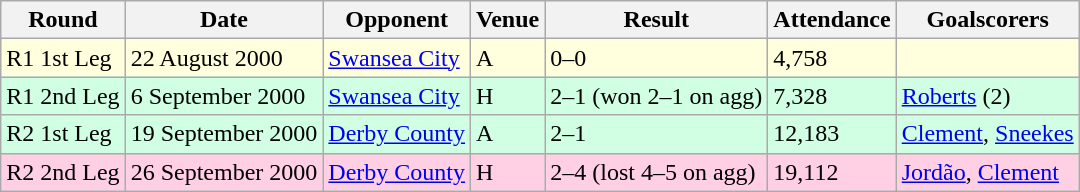<table class="wikitable">
<tr>
<th>Round</th>
<th>Date</th>
<th>Opponent</th>
<th>Venue</th>
<th>Result</th>
<th>Attendance</th>
<th>Goalscorers</th>
</tr>
<tr style="background-color: #ffffdd;">
<td>R1 1st Leg</td>
<td>22 August 2000</td>
<td><a href='#'>Swansea City</a></td>
<td>A</td>
<td>0–0</td>
<td>4,758</td>
<td></td>
</tr>
<tr style="background-color: #d0ffe3;">
<td>R1 2nd Leg</td>
<td>6 September 2000</td>
<td><a href='#'>Swansea City</a></td>
<td>H</td>
<td>2–1 (won 2–1 on agg)</td>
<td>7,328</td>
<td><a href='#'>Roberts</a> (2)</td>
</tr>
<tr style="background-color: #d0ffe3;">
<td>R2 1st Leg</td>
<td>19 September 2000</td>
<td><a href='#'>Derby County</a></td>
<td>A</td>
<td>2–1</td>
<td>12,183</td>
<td><a href='#'>Clement</a>, <a href='#'>Sneekes</a></td>
</tr>
<tr style="background-color: #ffd0e3;">
<td>R2 2nd Leg</td>
<td>26 September 2000</td>
<td><a href='#'>Derby County</a></td>
<td>H</td>
<td>2–4 (lost 4–5 on agg)</td>
<td>19,112</td>
<td><a href='#'>Jordão</a>, <a href='#'>Clement</a></td>
</tr>
</table>
